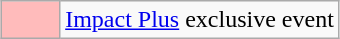<table class="wikitable" style="margin: 0 auto">
<tr>
<td style="background:#FBB; width:2em"></td>
<td><a href='#'>Impact Plus</a> exclusive event</td>
</tr>
</table>
